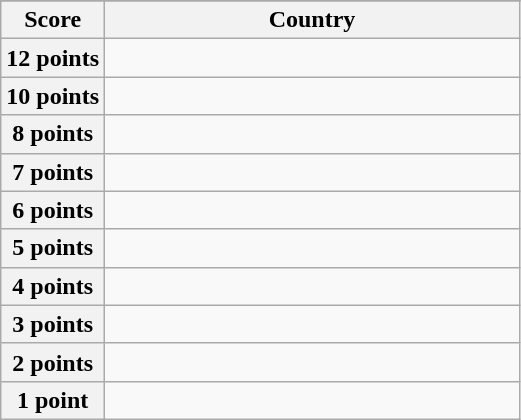<table class="wikitable">
<tr>
</tr>
<tr>
<th scope="col" width="20%">Score</th>
<th scope="col">Country</th>
</tr>
<tr>
<th scope="row">12 points</th>
<td></td>
</tr>
<tr>
<th scope="row">10 points</th>
<td></td>
</tr>
<tr>
<th scope="row">8 points</th>
<td></td>
</tr>
<tr>
<th scope="row">7 points</th>
<td></td>
</tr>
<tr>
<th scope="row">6 points</th>
<td></td>
</tr>
<tr>
<th scope="row">5 points</th>
<td></td>
</tr>
<tr>
<th scope="row">4 points</th>
<td></td>
</tr>
<tr>
<th scope="row">3 points</th>
<td></td>
</tr>
<tr>
<th scope="row">2 points</th>
<td></td>
</tr>
<tr>
<th scope="row">1 point</th>
<td></td>
</tr>
</table>
